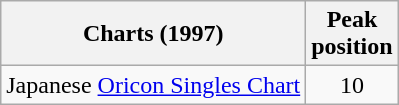<table class="wikitable">
<tr>
<th>Charts (1997)</th>
<th>Peak<br>position</th>
</tr>
<tr>
<td>Japanese <a href='#'>Oricon Singles Chart</a></td>
<td align="center">10</td>
</tr>
</table>
